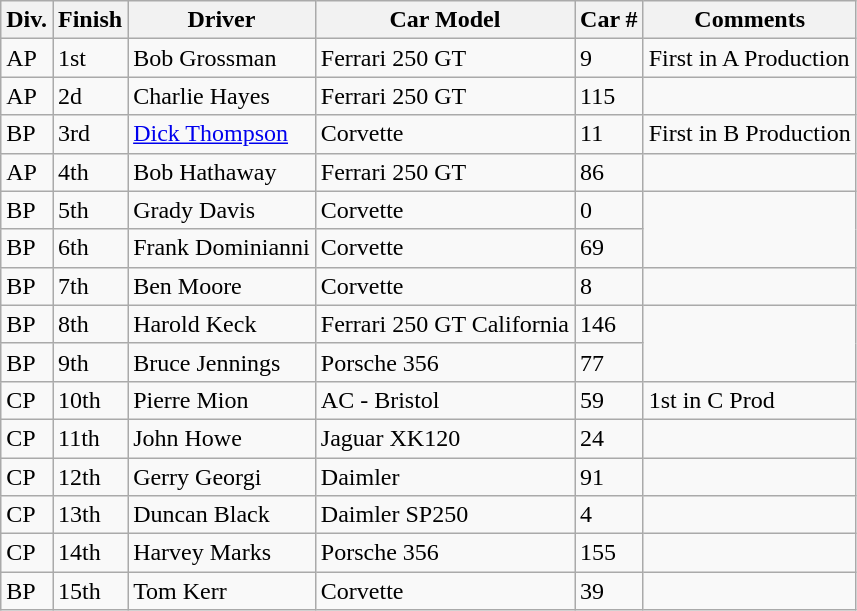<table class="wikitable">
<tr>
<th>Div.</th>
<th>Finish</th>
<th>Driver</th>
<th>Car Model</th>
<th>Car #</th>
<th>Comments</th>
</tr>
<tr>
<td>AP</td>
<td>1st</td>
<td>Bob Grossman</td>
<td>Ferrari 250 GT</td>
<td>9</td>
<td>First in A Production</td>
</tr>
<tr>
<td>AP</td>
<td>2d</td>
<td>Charlie Hayes</td>
<td>Ferrari 250 GT</td>
<td>115</td>
<td></td>
</tr>
<tr>
<td>BP</td>
<td>3rd</td>
<td><a href='#'>Dick Thompson</a></td>
<td>Corvette</td>
<td>11</td>
<td>First in B Production</td>
</tr>
<tr>
<td>AP</td>
<td>4th</td>
<td>Bob Hathaway</td>
<td>Ferrari 250 GT</td>
<td>86</td>
<td></td>
</tr>
<tr>
<td>BP</td>
<td>5th</td>
<td>Grady Davis</td>
<td>Corvette</td>
<td>0</td>
</tr>
<tr>
<td>BP</td>
<td>6th</td>
<td>Frank Dominianni</td>
<td>Corvette</td>
<td>69</td>
</tr>
<tr>
<td>BP</td>
<td>7th</td>
<td>Ben Moore</td>
<td>Corvette</td>
<td>8</td>
<td></td>
</tr>
<tr>
<td>BP</td>
<td>8th</td>
<td>Harold Keck</td>
<td>Ferrari 250 GT California</td>
<td>146</td>
</tr>
<tr>
<td>BP</td>
<td>9th</td>
<td>Bruce Jennings</td>
<td>Porsche 356</td>
<td>77</td>
</tr>
<tr>
<td>CP</td>
<td>10th</td>
<td>Pierre Mion</td>
<td>AC - Bristol</td>
<td>59</td>
<td>1st in C Prod</td>
</tr>
<tr>
<td>CP</td>
<td>11th</td>
<td>John Howe</td>
<td>Jaguar XK120</td>
<td>24</td>
<td></td>
</tr>
<tr>
<td>CP</td>
<td>12th</td>
<td>Gerry Georgi</td>
<td>Daimler</td>
<td>91</td>
<td></td>
</tr>
<tr>
<td>CP</td>
<td>13th</td>
<td>Duncan Black</td>
<td>Daimler SP250</td>
<td>4</td>
<td></td>
</tr>
<tr>
<td>CP</td>
<td>14th</td>
<td>Harvey Marks</td>
<td>Porsche 356</td>
<td>155</td>
<td></td>
</tr>
<tr>
<td>BP</td>
<td>15th</td>
<td>Tom Kerr</td>
<td>Corvette</td>
<td>39</td>
<td></td>
</tr>
</table>
